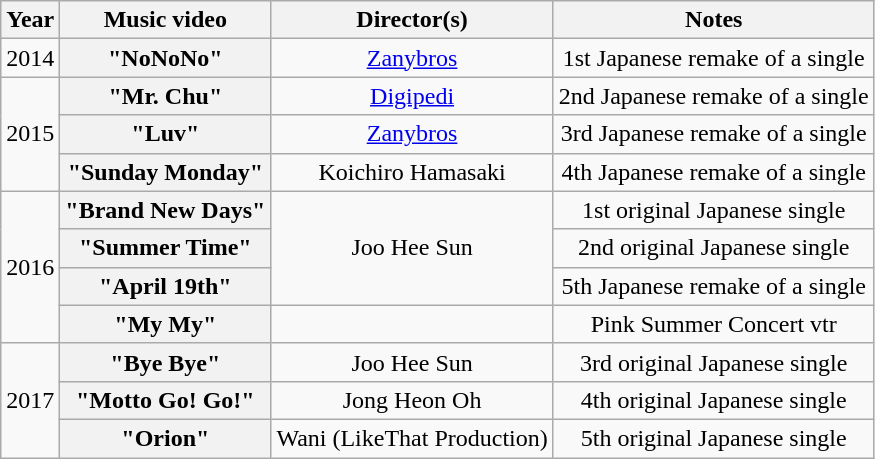<table class="wikitable plainrowheaders" style="text-align:center; table-layout:fixed; margin-right:0">
<tr>
<th>Year</th>
<th>Music video</th>
<th>Director(s)</th>
<th>Notes</th>
</tr>
<tr>
<td>2014</td>
<th scope="row">"NoNoNo"</th>
<td><a href='#'>Zanybros</a></td>
<td>1st Japanese remake of a single</td>
</tr>
<tr>
<td rowspan="3">2015</td>
<th scope="row">"Mr. Chu"</th>
<td><a href='#'>Digipedi</a></td>
<td>2nd Japanese remake of a single</td>
</tr>
<tr>
<th scope="row">"Luv"</th>
<td><a href='#'>Zanybros</a></td>
<td>3rd Japanese remake of a single</td>
</tr>
<tr>
<th scope="row">"Sunday Monday"</th>
<td>Koichiro Hamasaki</td>
<td>4th Japanese remake of a single</td>
</tr>
<tr>
<td rowspan="4">2016</td>
<th scope="row">"Brand New Days"</th>
<td rowspan="3">Joo Hee Sun</td>
<td>1st original Japanese single</td>
</tr>
<tr>
<th scope="row">"Summer Time"</th>
<td>2nd original Japanese single</td>
</tr>
<tr>
<th scope="row">"April 19th"</th>
<td>5th Japanese remake of a single</td>
</tr>
<tr>
<th scope="row">"My My"</th>
<td></td>
<td>Pink Summer Concert vtr</td>
</tr>
<tr>
<td rowspan="3">2017</td>
<th scope="row">"Bye Bye"</th>
<td>Joo Hee Sun</td>
<td>3rd original Japanese single</td>
</tr>
<tr>
<th scope="row">"Motto Go! Go!"</th>
<td>Jong Heon Oh</td>
<td>4th original Japanese single</td>
</tr>
<tr>
<th scope="row">"Orion"</th>
<td>Wani (LikeThat Production)</td>
<td>5th original Japanese single</td>
</tr>
</table>
